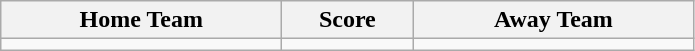<table class="wikitable" style="text-align: center">
<tr>
<th width=180>Home Team</th>
<th width=80>Score</th>
<th width=180>Away Team</th>
</tr>
<tr>
<td></td>
<td></td>
<td></td>
</tr>
</table>
